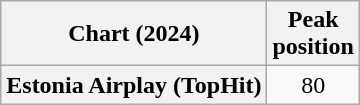<table class="wikitable plainrowheaders" style="text-align:center">
<tr>
<th scope="col">Chart (2024)</th>
<th scope="col">Peak<br>position</th>
</tr>
<tr>
<th scope="row">Estonia Airplay (TopHit)</th>
<td>80</td>
</tr>
</table>
